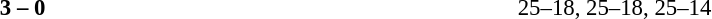<table width=100% cellspacing=1>
<tr>
<th width=20%></th>
<th width=12%></th>
<th width=20%></th>
<th width=33%></th>
<td></td>
</tr>
<tr style=font-size:95%>
<td align=right><strong></strong></td>
<td align=center><strong>3 – 0</strong></td>
<td></td>
<td>25–18, 25–18, 25–14</td>
</tr>
</table>
